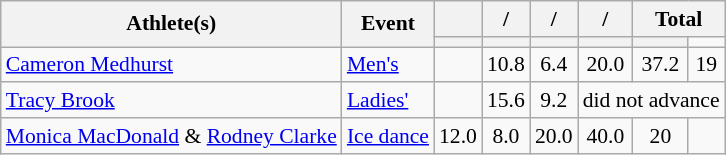<table class="wikitable" style="font-size:90%">
<tr>
<th rowspan="2">Athlete(s)</th>
<th rowspan="2">Event</th>
<th></th>
<th>/</th>
<th>/</th>
<th>/</th>
<th colspan="2">Total</th>
</tr>
<tr>
<th></th>
<th></th>
<th></th>
<th></th>
<th></th>
</tr>
<tr align="center">
<td align="left"><a href='#'>Cameron Medhurst</a></td>
<td align="left"><a href='#'>Men's</a></td>
<td></td>
<td>10.8</td>
<td>6.4</td>
<td>20.0</td>
<td>37.2</td>
<td>19</td>
</tr>
<tr align="center">
<td align="left"><a href='#'>Tracy Brook</a></td>
<td align="left"><a href='#'>Ladies'</a></td>
<td></td>
<td>15.6</td>
<td>9.2</td>
<td colspan=3>did not advance</td>
</tr>
<tr align="center">
<td align="left"><a href='#'>Monica MacDonald</a> & <a href='#'>Rodney Clarke</a></td>
<td align="left"><a href='#'>Ice dance</a></td>
<td>12.0</td>
<td>8.0</td>
<td>20.0</td>
<td>40.0</td>
<td>20</td>
</tr>
</table>
